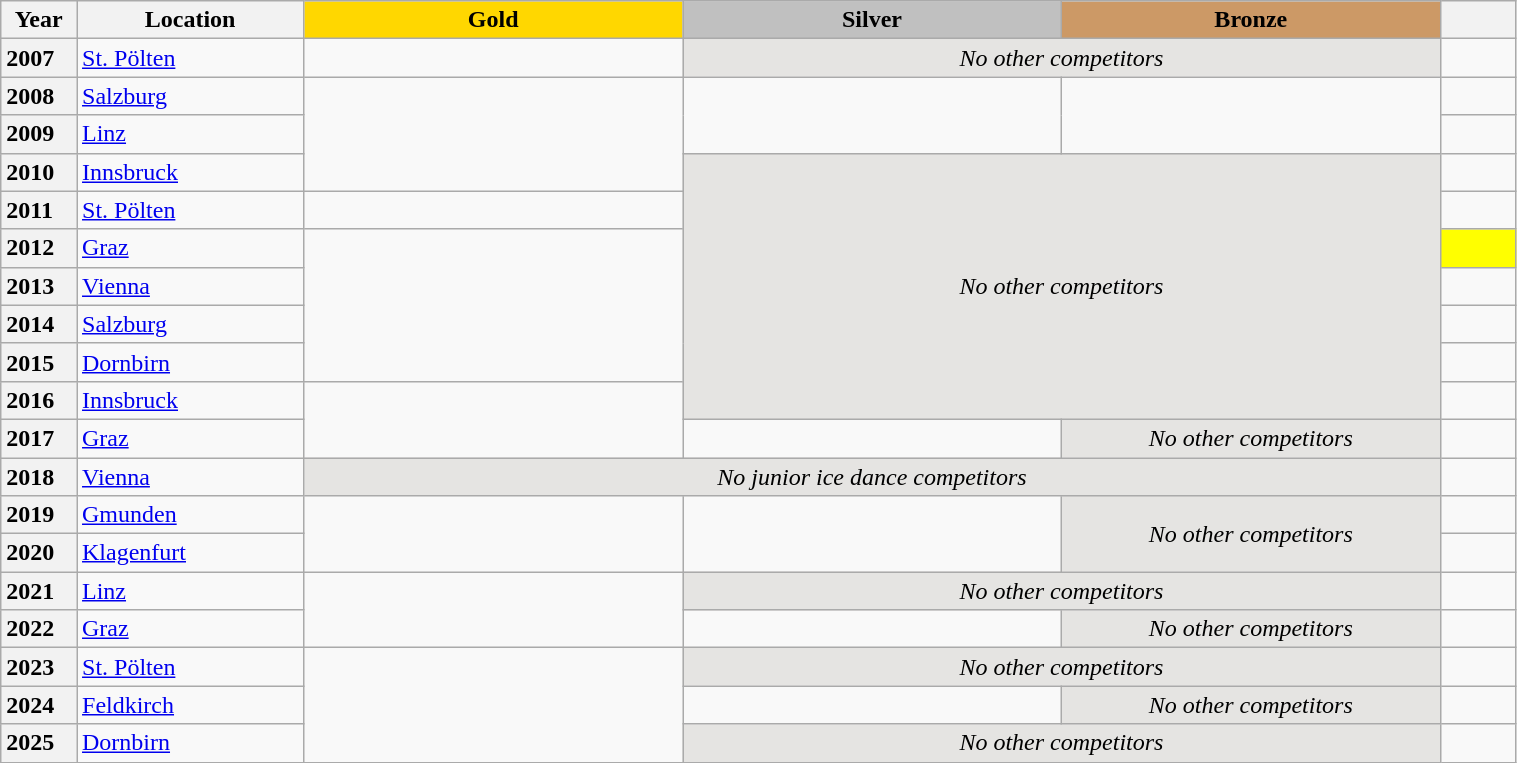<table class="wikitable unsortable" style="text-align:left; width:80%">
<tr>
<th scope="col" style="text-align:center; width:5%">Year</th>
<th scope="col" style="text-align:center; width:15%">Location</th>
<th scope="col" style="text-align:center; width:25%; background:gold">Gold</th>
<th scope="col" style="text-align:center; width:25%; background:silver">Silver</th>
<th scope="col" style="text-align:center; width:25%; background:#c96">Bronze</th>
<th scope="col" style="text-align:center; width:5%"></th>
</tr>
<tr>
<th scope="row" style="text-align:left">2007</th>
<td><a href='#'>St. Pölten</a></td>
<td></td>
<td colspan="2" align="center" bgcolor="e5e4e2"><em>No other competitors</em></td>
<td></td>
</tr>
<tr>
<th scope="row" style="text-align:left">2008</th>
<td><a href='#'>Salzburg</a></td>
<td rowspan="3"></td>
<td rowspan="2"></td>
<td rowspan="2"></td>
<td></td>
</tr>
<tr>
<th scope="row" style="text-align:left">2009</th>
<td><a href='#'>Linz</a></td>
<td></td>
</tr>
<tr>
<th scope="row" style="text-align:left">2010</th>
<td><a href='#'>Innsbruck</a></td>
<td colspan="2" rowspan="7" align="center" bgcolor="e5e4e2"><em>No other competitors</em></td>
<td></td>
</tr>
<tr>
<th scope="row" style="text-align:left">2011</th>
<td><a href='#'>St. Pölten</a></td>
<td></td>
<td></td>
</tr>
<tr>
<th scope="row" style="text-align:left">2012</th>
<td><a href='#'>Graz</a></td>
<td rowspan="4"></td>
<td bgcolor="yellow"></td>
</tr>
<tr>
<th scope="row" style="text-align:left">2013</th>
<td><a href='#'>Vienna</a></td>
<td></td>
</tr>
<tr>
<th scope="row" style="text-align:left">2014</th>
<td><a href='#'>Salzburg</a></td>
<td></td>
</tr>
<tr>
<th scope="row" style="text-align:left">2015</th>
<td><a href='#'>Dornbirn</a></td>
<td></td>
</tr>
<tr>
<th scope="row" style="text-align:left">2016</th>
<td><a href='#'>Innsbruck</a></td>
<td rowspan="2"></td>
<td></td>
</tr>
<tr>
<th scope="row" style="text-align:left">2017</th>
<td><a href='#'>Graz</a></td>
<td></td>
<td align="center" bgcolor="e5e4e2"><em>No other competitors</em></td>
<td></td>
</tr>
<tr>
<th scope="row" style="text-align:left">2018</th>
<td><a href='#'>Vienna</a></td>
<td colspan="3" align="center" bgcolor="e5e4e2"><em>No junior ice dance competitors</em></td>
<td></td>
</tr>
<tr>
<th scope="row" style="text-align:left">2019</th>
<td><a href='#'>Gmunden</a></td>
<td rowspan="2"></td>
<td rowspan="2"></td>
<td rowspan="2" align="center" bgcolor="e5e4e2"><em>No other competitors</em></td>
<td></td>
</tr>
<tr>
<th scope="row" style="text-align:left">2020</th>
<td><a href='#'>Klagenfurt</a></td>
<td></td>
</tr>
<tr>
<th scope="row" style="text-align:left">2021</th>
<td><a href='#'>Linz</a></td>
<td rowspan="2"></td>
<td colspan="2" align="center" bgcolor="e5e4e2"><em>No other competitors</em></td>
<td></td>
</tr>
<tr>
<th scope="row" style="text-align:left">2022</th>
<td><a href='#'>Graz</a></td>
<td></td>
<td align="center" bgcolor="e5e4e2"><em>No other competitors</em></td>
<td></td>
</tr>
<tr>
<th scope="row" style="text-align:left">2023</th>
<td><a href='#'>St. Pölten</a></td>
<td rowspan="3"></td>
<td colspan="2" align="center" bgcolor="e5e4e2"><em>No other competitors</em></td>
<td></td>
</tr>
<tr>
<th scope="row" style="text-align:left">2024</th>
<td><a href='#'>Feldkirch</a></td>
<td></td>
<td align="center" bgcolor="e5e4e2"><em>No other competitors</em></td>
<td></td>
</tr>
<tr>
<th scope="row" style="text-align:left">2025</th>
<td><a href='#'>Dornbirn</a></td>
<td colspan="2" align="center" bgcolor="e5e4e2"><em>No other competitors</em></td>
<td></td>
</tr>
</table>
